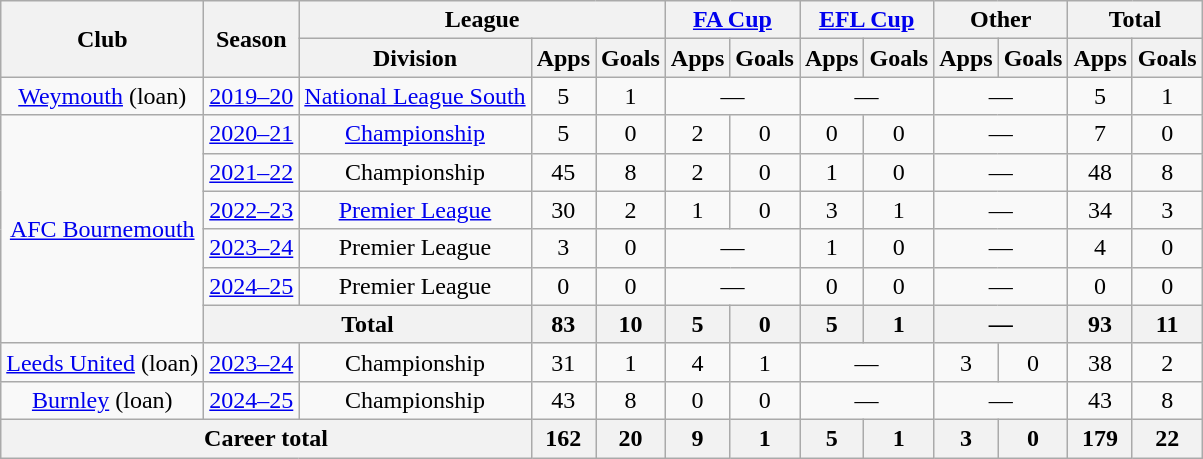<table class=wikitable style=text-align:center>
<tr>
<th rowspan=2>Club</th>
<th rowspan=2>Season</th>
<th colspan=3>League</th>
<th colspan=2><a href='#'>FA Cup</a></th>
<th colspan=2><a href='#'>EFL Cup</a></th>
<th colspan="2">Other</th>
<th colspan="2">Total</th>
</tr>
<tr>
<th>Division</th>
<th>Apps</th>
<th>Goals</th>
<th>Apps</th>
<th>Goals</th>
<th>Apps</th>
<th>Goals</th>
<th>Apps</th>
<th>Goals</th>
<th>Apps</th>
<th>Goals</th>
</tr>
<tr>
<td><a href='#'>Weymouth</a> (loan)</td>
<td><a href='#'>2019–20</a></td>
<td><a href='#'>National League South</a></td>
<td>5</td>
<td>1</td>
<td colspan=2>—</td>
<td colspan=2>—</td>
<td colspan="2">—</td>
<td>5</td>
<td>1</td>
</tr>
<tr>
<td rowspan=6><a href='#'>AFC Bournemouth</a></td>
<td><a href='#'>2020–21</a></td>
<td><a href='#'>Championship</a></td>
<td>5</td>
<td>0</td>
<td>2</td>
<td>0</td>
<td>0</td>
<td>0</td>
<td colspan="2">—</td>
<td>7</td>
<td>0</td>
</tr>
<tr>
<td><a href='#'>2021–22</a></td>
<td>Championship</td>
<td>45</td>
<td>8</td>
<td>2</td>
<td>0</td>
<td>1</td>
<td>0</td>
<td colspan="2">—</td>
<td>48</td>
<td>8</td>
</tr>
<tr>
<td><a href='#'>2022–23</a></td>
<td><a href='#'>Premier League</a></td>
<td>30</td>
<td>2</td>
<td>1</td>
<td>0</td>
<td>3</td>
<td>1</td>
<td colspan="2">—</td>
<td>34</td>
<td>3</td>
</tr>
<tr>
<td><a href='#'>2023–24</a></td>
<td>Premier League</td>
<td>3</td>
<td>0</td>
<td colspan="2">—</td>
<td>1</td>
<td>0</td>
<td colspan="2">—</td>
<td>4</td>
<td>0</td>
</tr>
<tr>
<td><a href='#'>2024–25</a></td>
<td>Premier League</td>
<td>0</td>
<td>0</td>
<td colspan="2">—</td>
<td>0</td>
<td>0</td>
<td colspan="2">—</td>
<td>0</td>
<td>0</td>
</tr>
<tr>
<th colspan=2>Total</th>
<th>83</th>
<th>10</th>
<th>5</th>
<th>0</th>
<th>5</th>
<th>1</th>
<th colspan="2">—</th>
<th>93</th>
<th>11</th>
</tr>
<tr>
<td><a href='#'>Leeds United</a> (loan)</td>
<td><a href='#'>2023–24</a></td>
<td>Championship</td>
<td>31</td>
<td>1</td>
<td>4</td>
<td>1</td>
<td colspan="2">—</td>
<td>3</td>
<td>0</td>
<td>38</td>
<td>2</td>
</tr>
<tr>
<td><a href='#'>Burnley</a> (loan)</td>
<td><a href='#'>2024–25</a></td>
<td>Championship</td>
<td>43</td>
<td>8</td>
<td>0</td>
<td>0</td>
<td colspan="2">—</td>
<td colspan="2">—</td>
<td>43</td>
<td>8</td>
</tr>
<tr>
<th colspan=3>Career total</th>
<th>162</th>
<th>20</th>
<th>9</th>
<th>1</th>
<th>5</th>
<th>1</th>
<th>3</th>
<th>0</th>
<th>179</th>
<th>22</th>
</tr>
</table>
